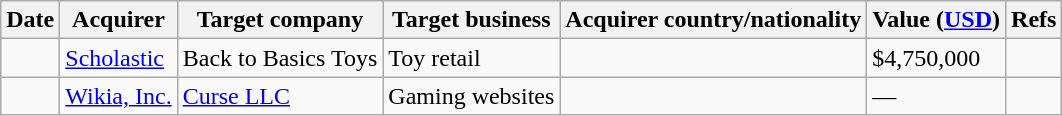<table class="wikitable sortable">
<tr>
<th>Date</th>
<th>Acquirer</th>
<th>Target company</th>
<th>Target business</th>
<th>Acquirer country/nationality</th>
<th>Value (<a href='#'>USD</a>)</th>
<th class="unsortable">Refs</th>
</tr>
<tr>
<td></td>
<td><a href='#'>Scholastic</a></td>
<td>Back to Basics Toys</td>
<td>Toy retail</td>
<td></td>
<td>$4,750,000</td>
<td></td>
</tr>
<tr>
<td></td>
<td><a href='#'>Wikia, Inc.</a></td>
<td><a href='#'>Curse LLC</a></td>
<td>Gaming websites</td>
<td></td>
<td>—</td>
<td></td>
</tr>
</table>
